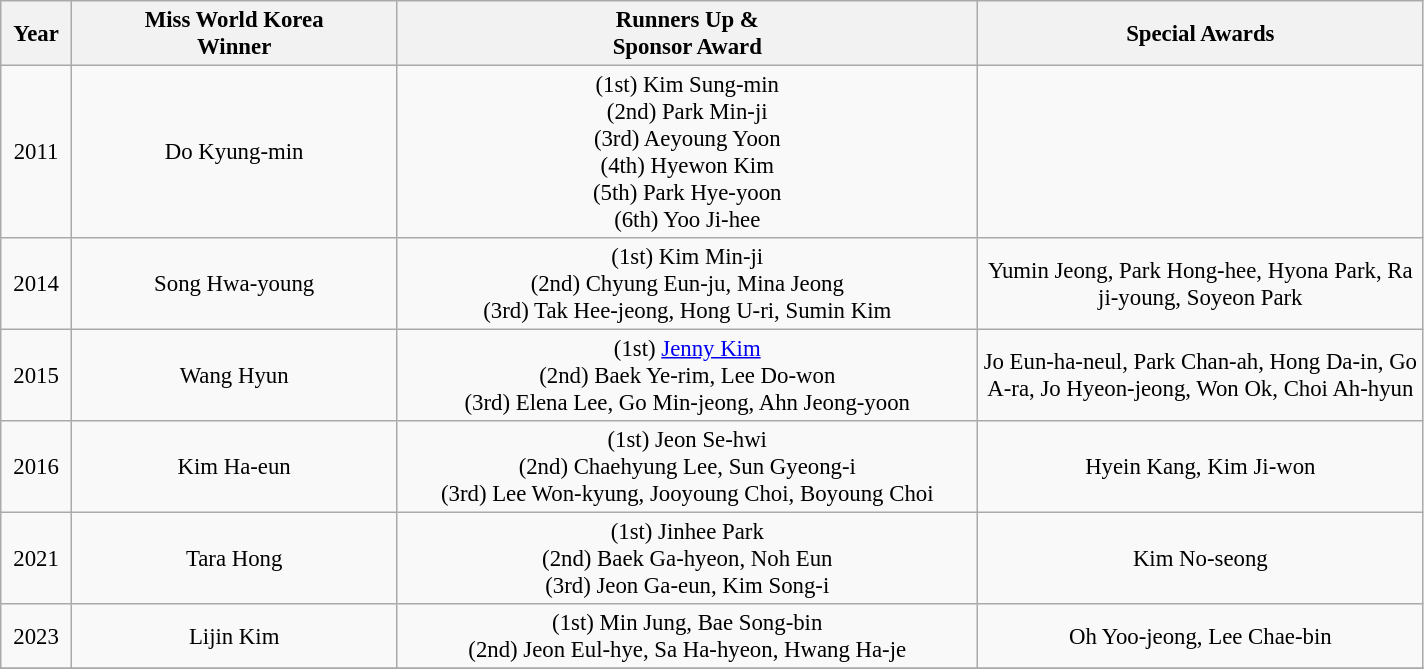<table class="wikitable sortable" style="font-size: 95%; text-align:center">
<tr>
<th width="40">Year</th>
<th width="210">Miss World Korea<br>Winner</th>
<th width="380">Runners Up & <br>Sponsor Award</th>
<th width="290">Special Awards</th>
</tr>
<tr>
<td>2011</td>
<td>Do Kyung-min</td>
<td>(1st) Kim Sung-min <br>(2nd) Park Min-ji <br>(3rd) Aeyoung Yoon <br>(4th) Hyewon Kim <br>(5th) Park Hye-yoon <br>(6th) Yoo Ji-hee</td>
<td></td>
</tr>
<tr>
<td>2014</td>
<td>Song Hwa-young</td>
<td>(1st) Kim Min-ji <br>(2nd) Chyung Eun-ju, Mina Jeong <br>(3rd) Tak Hee-jeong, Hong U-ri, Sumin Kim</td>
<td>Yumin Jeong, Park Hong-hee, Hyona Park, Ra ji-young, Soyeon Park</td>
</tr>
<tr>
<td>2015</td>
<td>Wang Hyun</td>
<td>(1st) <a href='#'>Jenny Kim</a> <br>(2nd) Baek Ye-rim, Lee Do-won <br>(3rd) Elena Lee, Go Min-jeong, Ahn Jeong-yoon</td>
<td>Jo Eun-ha-neul, Park Chan-ah, Hong Da-in, Go A-ra, Jo Hyeon-jeong, Won Ok, Choi Ah-hyun</td>
</tr>
<tr>
<td>2016</td>
<td>Kim Ha-eun</td>
<td>(1st) Jeon Se-hwi <br>(2nd) Chaehyung Lee, Sun Gyeong-i<br>(3rd) Lee Won-kyung, Jooyoung Choi, Boyoung Choi</td>
<td>Hyein Kang, Kim Ji-won</td>
</tr>
<tr>
<td>2021</td>
<td>Tara Hong</td>
<td>(1st) Jinhee Park <br>(2nd) Baek Ga-hyeon, Noh Eun <br>(3rd) Jeon Ga-eun, Kim Song-i</td>
<td>Kim No-seong</td>
</tr>
<tr>
<td>2023</td>
<td>Lijin Kim</td>
<td>(1st) Min Jung, Bae Song-bin <br>(2nd) Jeon Eul-hye, Sa Ha-hyeon, Hwang Ha-je</td>
<td>Oh Yoo-jeong, Lee Chae-bin</td>
</tr>
<tr>
</tr>
</table>
